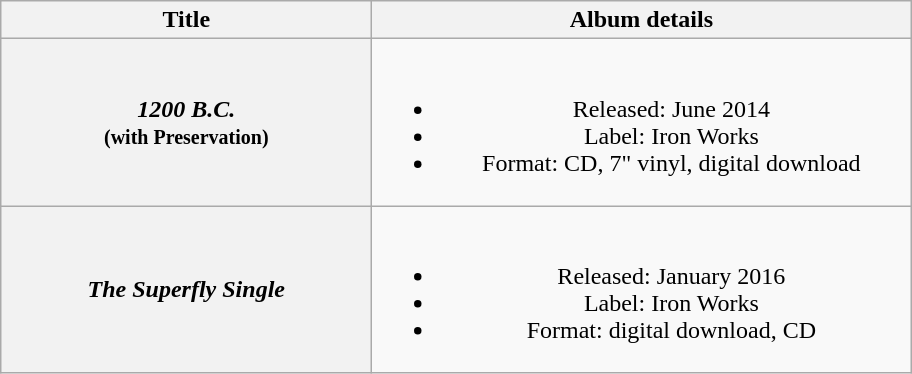<table class="wikitable plainrowheaders" style="text-align:center;">
<tr>
<th scope="col" style="width:15em;">Title</th>
<th scope="col" style="width:22em;">Album details</th>
</tr>
<tr>
<th scope="row"><em>1200 B.C.</em><br><small>(with Preservation)</small></th>
<td><br><ul><li>Released: June 2014</li><li>Label: Iron Works</li><li>Format: CD, 7" vinyl, digital download</li></ul></td>
</tr>
<tr>
<th scope="row"><em>The Superfly Single</em></th>
<td><br><ul><li>Released: January 2016</li><li>Label: Iron Works</li><li>Format: digital download, CD</li></ul></td>
</tr>
</table>
